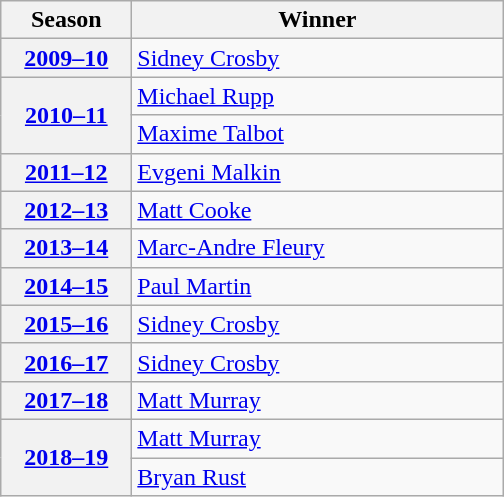<table class="wikitable">
<tr>
<th scope="col" style="width:5em">Season</th>
<th scope="col" style="width:15em">Winner</th>
</tr>
<tr>
<th scope="row"><a href='#'>2009–10</a></th>
<td><a href='#'>Sidney Crosby</a></td>
</tr>
<tr>
<th scope="row" rowspan="2"><a href='#'>2010–11</a></th>
<td><a href='#'>Michael Rupp</a></td>
</tr>
<tr>
<td><a href='#'>Maxime Talbot</a></td>
</tr>
<tr>
<th scope="row"><a href='#'>2011–12</a></th>
<td><a href='#'>Evgeni Malkin</a></td>
</tr>
<tr>
<th scope="row"><a href='#'>2012–13</a></th>
<td><a href='#'>Matt Cooke</a></td>
</tr>
<tr>
<th scope="row"><a href='#'>2013–14</a></th>
<td><a href='#'>Marc-Andre Fleury</a></td>
</tr>
<tr>
<th scope="row"><a href='#'>2014–15</a></th>
<td><a href='#'>Paul Martin</a></td>
</tr>
<tr>
<th scope="row"><a href='#'>2015–16</a></th>
<td><a href='#'>Sidney Crosby</a></td>
</tr>
<tr>
<th scope="row"><a href='#'>2016–17</a></th>
<td><a href='#'>Sidney Crosby</a></td>
</tr>
<tr>
<th scope="row"><a href='#'>2017–18</a></th>
<td><a href='#'>Matt Murray</a></td>
</tr>
<tr>
<th scope="row" rowspan="2"><a href='#'>2018–19</a></th>
<td><a href='#'>Matt Murray</a></td>
</tr>
<tr>
<td><a href='#'>Bryan Rust</a></td>
</tr>
</table>
